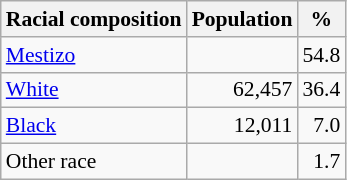<table class="wikitable" style="font-size: 90%;">
<tr>
<th>Racial composition</th>
<th>Population</th>
<th>%</th>
</tr>
<tr>
<td><a href='#'>Mestizo</a></td>
<td></td>
<td style="text-align:right;">54.8</td>
</tr>
<tr>
<td><a href='#'>White</a></td>
<td style="text-align:right;">62,457</td>
<td style="text-align:right;">36.4</td>
</tr>
<tr>
<td><a href='#'>Black</a></td>
<td style="text-align:right;">12,011</td>
<td style="text-align:right;">7.0</td>
</tr>
<tr>
<td>Other race</td>
<td></td>
<td style="text-align:right;">1.7</td>
</tr>
</table>
